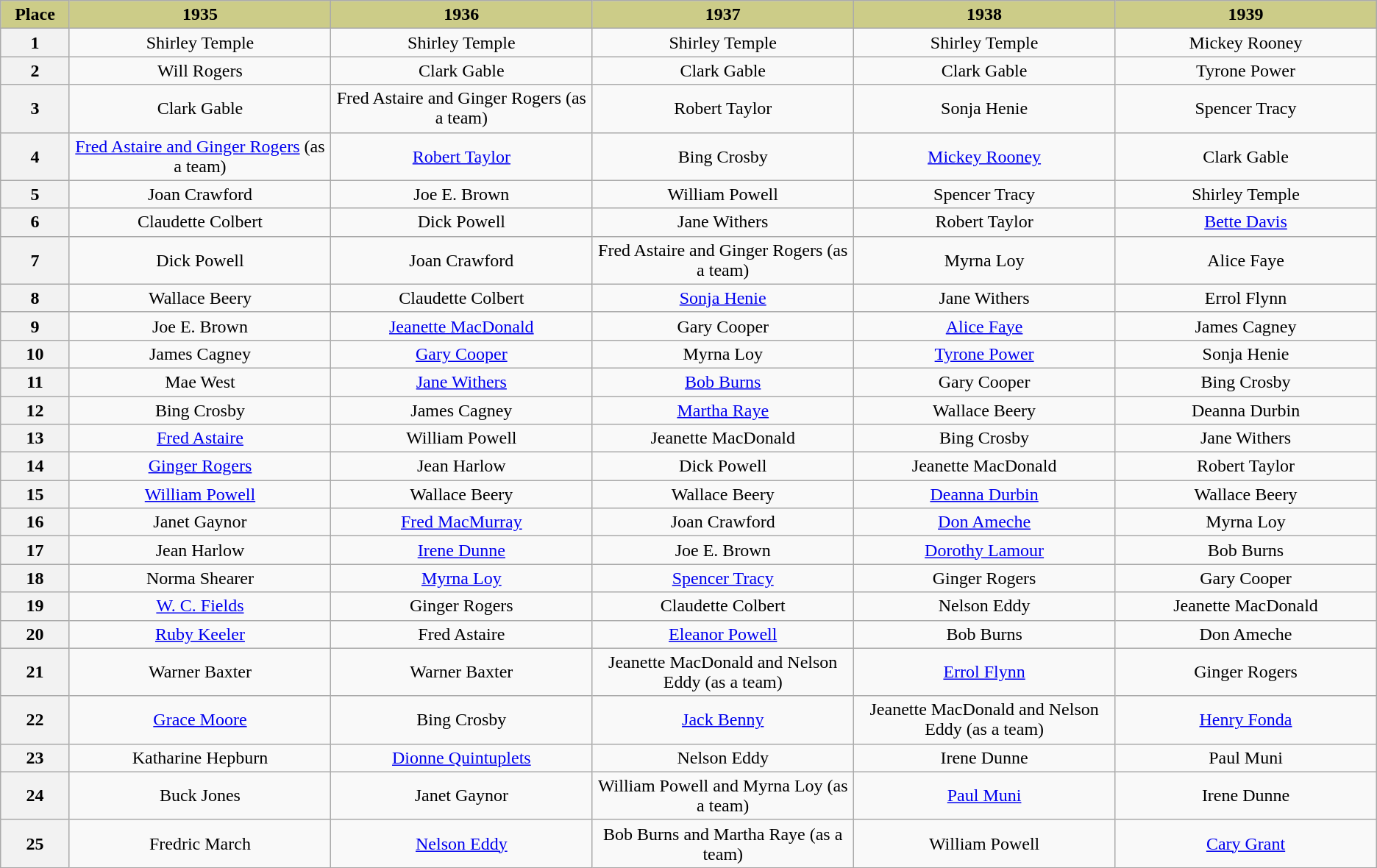<table class="wikitable" style="text-align:center">
<tr>
<th scope="col" style="background:#CC8" width="5%">Place</th>
<th scope="col" style="background:#CC8" width="19%">1935</th>
<th scope="col" style="background:#CC8" width="19%">1936</th>
<th scope="col" style="background:#CC8" width="19%">1937</th>
<th scope="col" style="background:#CC8" width="19%">1938</th>
<th scope="col" style="background:#CC8" width="19%">1939</th>
</tr>
<tr>
<th scope="row">1</th>
<td>Shirley Temple</td>
<td>Shirley Temple</td>
<td>Shirley Temple</td>
<td>Shirley Temple</td>
<td>Mickey Rooney</td>
</tr>
<tr>
<th scope="row">2</th>
<td>Will Rogers</td>
<td>Clark Gable</td>
<td>Clark Gable</td>
<td>Clark Gable</td>
<td>Tyrone Power</td>
</tr>
<tr>
<th scope="row">3</th>
<td>Clark Gable</td>
<td>Fred Astaire and Ginger Rogers (as a team)</td>
<td>Robert Taylor</td>
<td>Sonja Henie</td>
<td>Spencer Tracy</td>
</tr>
<tr>
<th scope="row">4</th>
<td><a href='#'>Fred Astaire and Ginger Rogers</a> (as a team)</td>
<td><a href='#'>Robert Taylor</a></td>
<td>Bing Crosby</td>
<td><a href='#'>Mickey Rooney</a></td>
<td>Clark Gable</td>
</tr>
<tr>
<th scope="row">5</th>
<td>Joan Crawford</td>
<td>Joe E. Brown</td>
<td>William Powell</td>
<td>Spencer Tracy</td>
<td>Shirley Temple</td>
</tr>
<tr>
<th scope="row">6</th>
<td>Claudette Colbert</td>
<td>Dick Powell</td>
<td>Jane Withers</td>
<td>Robert Taylor</td>
<td><a href='#'>Bette Davis</a></td>
</tr>
<tr>
<th scope="row">7</th>
<td>Dick Powell</td>
<td>Joan Crawford</td>
<td>Fred Astaire and Ginger Rogers (as a team)</td>
<td>Myrna Loy</td>
<td>Alice Faye</td>
</tr>
<tr>
<th scope="row">8</th>
<td>Wallace Beery</td>
<td>Claudette Colbert</td>
<td><a href='#'>Sonja Henie</a></td>
<td>Jane Withers</td>
<td>Errol Flynn</td>
</tr>
<tr>
<th scope="row">9</th>
<td>Joe E. Brown</td>
<td><a href='#'>Jeanette MacDonald</a></td>
<td>Gary Cooper</td>
<td><a href='#'>Alice Faye</a></td>
<td>James Cagney</td>
</tr>
<tr>
<th scope="row">10</th>
<td>James Cagney</td>
<td><a href='#'>Gary Cooper</a></td>
<td>Myrna Loy</td>
<td><a href='#'>Tyrone Power</a></td>
<td>Sonja Henie</td>
</tr>
<tr>
<th scope="row">11</th>
<td>Mae West</td>
<td><a href='#'>Jane Withers</a></td>
<td><a href='#'>Bob Burns</a></td>
<td>Gary Cooper</td>
<td>Bing Crosby</td>
</tr>
<tr>
<th scope="row">12</th>
<td>Bing Crosby</td>
<td>James Cagney</td>
<td><a href='#'>Martha Raye</a></td>
<td>Wallace Beery</td>
<td>Deanna Durbin</td>
</tr>
<tr>
<th scope="row">13</th>
<td><a href='#'>Fred Astaire</a></td>
<td>William Powell</td>
<td>Jeanette MacDonald</td>
<td>Bing Crosby</td>
<td>Jane Withers</td>
</tr>
<tr>
<th scope="row">14</th>
<td><a href='#'>Ginger Rogers</a></td>
<td>Jean Harlow</td>
<td>Dick Powell</td>
<td>Jeanette MacDonald</td>
<td>Robert Taylor</td>
</tr>
<tr>
<th scope="row">15</th>
<td><a href='#'>William Powell</a></td>
<td>Wallace Beery</td>
<td>Wallace Beery</td>
<td><a href='#'>Deanna Durbin</a></td>
<td>Wallace Beery</td>
</tr>
<tr>
<th scope="row">16</th>
<td>Janet Gaynor</td>
<td><a href='#'>Fred MacMurray</a></td>
<td>Joan Crawford</td>
<td><a href='#'>Don Ameche</a></td>
<td>Myrna Loy</td>
</tr>
<tr>
<th scope="row">17</th>
<td>Jean Harlow</td>
<td><a href='#'>Irene Dunne</a></td>
<td>Joe E. Brown</td>
<td><a href='#'>Dorothy Lamour</a></td>
<td>Bob Burns</td>
</tr>
<tr>
<th scope="row">18</th>
<td>Norma Shearer</td>
<td><a href='#'>Myrna Loy</a></td>
<td><a href='#'>Spencer Tracy</a></td>
<td>Ginger Rogers</td>
<td>Gary Cooper</td>
</tr>
<tr>
<th scope="row">19</th>
<td><a href='#'>W. C. Fields</a></td>
<td>Ginger Rogers</td>
<td>Claudette Colbert</td>
<td>Nelson Eddy</td>
<td>Jeanette MacDonald</td>
</tr>
<tr>
<th scope="row">20</th>
<td><a href='#'>Ruby Keeler</a></td>
<td>Fred Astaire</td>
<td><a href='#'>Eleanor Powell</a></td>
<td>Bob Burns</td>
<td>Don Ameche</td>
</tr>
<tr>
<th scope="row">21</th>
<td>Warner Baxter</td>
<td>Warner Baxter</td>
<td>Jeanette MacDonald and Nelson Eddy (as a team)</td>
<td><a href='#'>Errol Flynn</a></td>
<td>Ginger Rogers</td>
</tr>
<tr>
<th scope="row">22</th>
<td><a href='#'>Grace Moore</a></td>
<td>Bing Crosby</td>
<td><a href='#'>Jack Benny</a></td>
<td>Jeanette MacDonald and Nelson Eddy (as a team)</td>
<td><a href='#'>Henry Fonda</a></td>
</tr>
<tr>
<th scope="row">23</th>
<td>Katharine Hepburn</td>
<td><a href='#'>Dionne Quintuplets</a></td>
<td>Nelson Eddy</td>
<td>Irene Dunne</td>
<td>Paul Muni</td>
</tr>
<tr>
<th scope="row">24</th>
<td>Buck Jones</td>
<td>Janet Gaynor</td>
<td>William Powell and Myrna Loy (as a team)</td>
<td><a href='#'>Paul Muni</a></td>
<td>Irene Dunne</td>
</tr>
<tr>
<th scope="row">25</th>
<td>Fredric March</td>
<td><a href='#'>Nelson Eddy</a></td>
<td>Bob Burns and Martha Raye (as a team)</td>
<td>William Powell</td>
<td><a href='#'>Cary Grant</a></td>
</tr>
</table>
